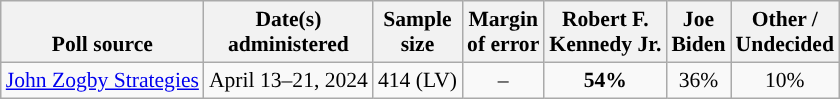<table class="wikitable sortable mw-datatable" style="font-size:90%;text-align:center;line-height:17px">
<tr valign=bottom>
<th>Poll source</th>
<th>Date(s)<br>administered</th>
<th>Sample<br>size</th>
<th>Margin<br>of error</th>
<th class="unsortable">Robert F.<br>Kennedy Jr.<br></th>
<th class="unsortable">Joe<br>Biden<br></th>
<th class="unsortable">Other /<br>Undecided</th>
</tr>
<tr>
<td style="text-align:left;"><a href='#'>John Zogby Strategies</a></td>
<td data-sort-value="2024-05-01">April 13–21, 2024</td>
<td>414 (LV)</td>
<td>–</td>
<td style="background-color:"><strong>54%</strong></td>
<td>36%</td>
<td>10%</td>
</tr>
</table>
